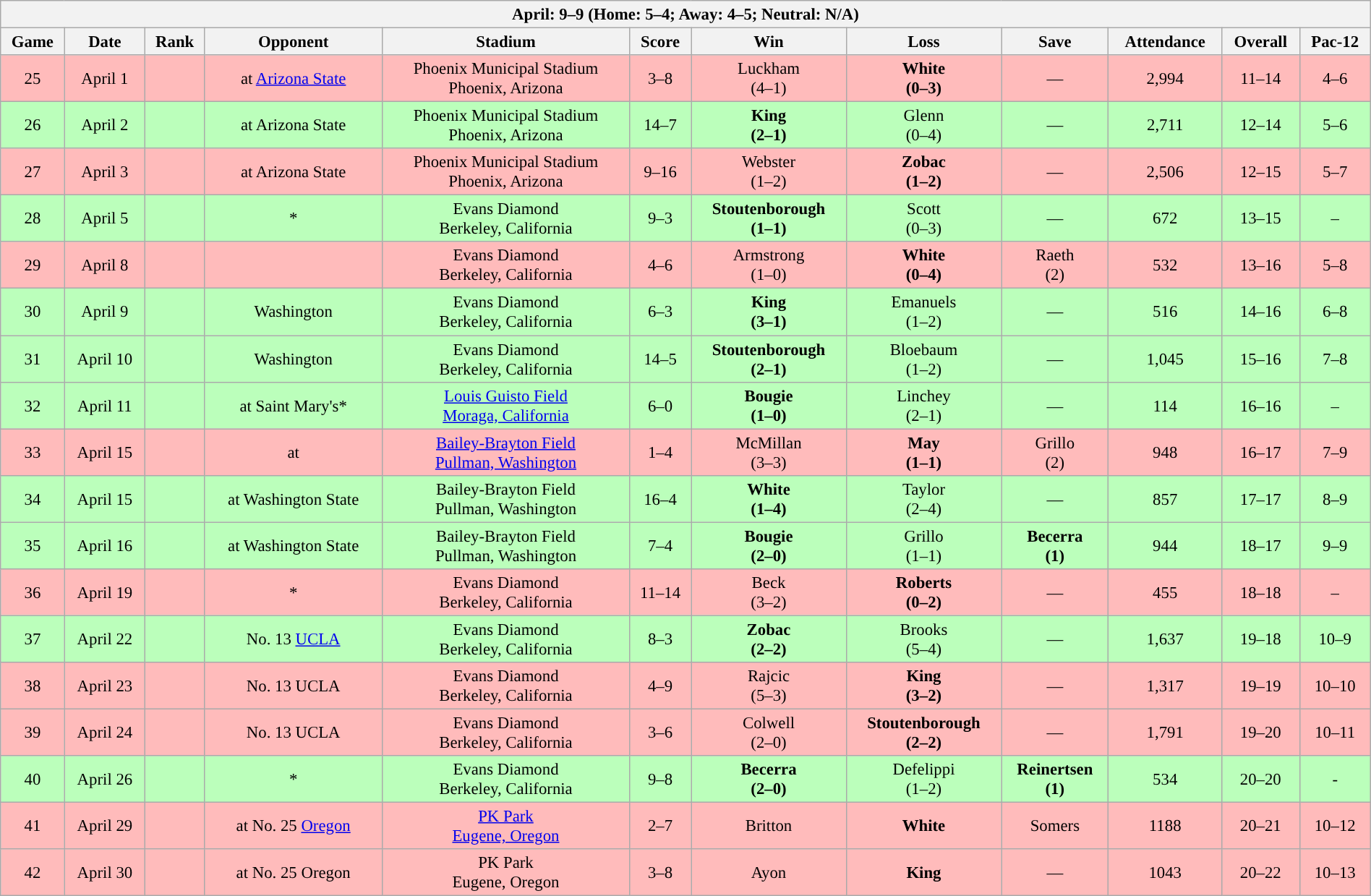<table class="wikitable collapsible collapsed" style="margin:auto; width:100%; text-align:center; font-size:95%">
<tr>
<th colspan=12>April: 9–9 (Home: 5–4; Away: 4–5; Neutral: N/A)</th>
</tr>
<tr>
<th>Game</th>
<th>Date</th>
<th>Rank</th>
<th>Opponent</th>
<th>Stadium</th>
<th>Score</th>
<th>Win</th>
<th>Loss</th>
<th>Save</th>
<th>Attendance</th>
<th>Overall</th>
<th>Pac-12</th>
</tr>
<tr style="background:#fbb;">
<td>25</td>
<td>April 1</td>
<td></td>
<td>at <a href='#'>Arizona State</a></td>
<td>Phoenix Municipal Stadium<br>Phoenix, Arizona</td>
<td>3–8</td>
<td>Luckham<br>(4–1)</td>
<td><strong>White<br>(0–3)</strong></td>
<td>—</td>
<td>2,994</td>
<td>11–14</td>
<td>4–6</td>
</tr>
<tr style="background:#bfb;">
<td>26</td>
<td>April 2</td>
<td></td>
<td>at Arizona State</td>
<td>Phoenix Municipal Stadium<br>Phoenix, Arizona</td>
<td>14–7</td>
<td><strong>King<br>(2–1)</strong></td>
<td>Glenn<br>(0–4)</td>
<td>—</td>
<td>2,711</td>
<td>12–14</td>
<td>5–6</td>
</tr>
<tr style="background:#fbb;">
<td>27</td>
<td>April 3</td>
<td></td>
<td>at Arizona State</td>
<td>Phoenix Municipal Stadium<br>Phoenix, Arizona</td>
<td>9–16</td>
<td>Webster<br>(1–2)</td>
<td><strong>Zobac<br>(1–2)</strong></td>
<td>—</td>
<td>2,506</td>
<td>12–15</td>
<td>5–7</td>
</tr>
<tr style="background:#bfb;">
<td>28</td>
<td>April 5</td>
<td></td>
<td>*</td>
<td>Evans Diamond<br>Berkeley, California</td>
<td>9–3</td>
<td><strong>Stoutenborough<br>(1–1)</strong></td>
<td>Scott<br>(0–3)</td>
<td>—</td>
<td>672</td>
<td>13–15</td>
<td>–</td>
</tr>
<tr style="background:#fbb;">
<td>29</td>
<td>April 8</td>
<td></td>
<td></td>
<td>Evans Diamond<br>Berkeley, California</td>
<td>4–6</td>
<td>Armstrong<br>(1–0)</td>
<td><strong>White<br>(0–4)</strong></td>
<td>Raeth<br>(2)</td>
<td>532</td>
<td>13–16</td>
<td>5–8</td>
</tr>
<tr style="background:#bfb;">
<td>30</td>
<td>April 9</td>
<td></td>
<td>Washington</td>
<td>Evans Diamond<br>Berkeley, California</td>
<td>6–3</td>
<td><strong>King<br>(3–1)</strong></td>
<td>Emanuels<br>(1–2)</td>
<td>—</td>
<td>516</td>
<td>14–16</td>
<td>6–8</td>
</tr>
<tr style="background:#bfb;">
<td>31</td>
<td>April 10</td>
<td></td>
<td>Washington</td>
<td>Evans Diamond<br>Berkeley, California</td>
<td>14–5</td>
<td><strong>Stoutenborough<br>(2–1)</strong></td>
<td>Bloebaum<br>(1–2)</td>
<td>—</td>
<td>1,045</td>
<td>15–16</td>
<td>7–8</td>
</tr>
<tr style="background:#bfb;">
<td>32</td>
<td>April 11</td>
<td></td>
<td>at Saint Mary's*</td>
<td><a href='#'>Louis Guisto Field</a><br><a href='#'>Moraga, California</a></td>
<td>6–0</td>
<td><strong>Bougie<br>(1–0)</strong></td>
<td>Linchey<br>(2–1)</td>
<td>—</td>
<td>114</td>
<td>16–16</td>
<td>–</td>
</tr>
<tr style="background:#fbb;">
<td>33</td>
<td>April 15 </td>
<td></td>
<td>at </td>
<td><a href='#'>Bailey-Brayton Field</a><br><a href='#'>Pullman, Washington</a></td>
<td>1–4</td>
<td>McMillan<br>(3–3)</td>
<td><strong>May<br>(1–1)</strong></td>
<td>Grillo<br>(2)</td>
<td>948</td>
<td>16–17</td>
<td>7–9</td>
</tr>
<tr style="background:#bfb;">
<td>34</td>
<td>April 15 </td>
<td></td>
<td>at Washington State</td>
<td>Bailey-Brayton Field<br>Pullman, Washington</td>
<td>16–4</td>
<td><strong>White<br>(1–4)</strong></td>
<td>Taylor<br>(2–4)</td>
<td>—</td>
<td>857</td>
<td>17–17</td>
<td>8–9</td>
</tr>
<tr style="background:#bfb;">
<td>35</td>
<td>April 16</td>
<td></td>
<td>at Washington State</td>
<td>Bailey-Brayton Field<br>Pullman, Washington</td>
<td>7–4</td>
<td><strong>Bougie<br>(2–0)</strong></td>
<td>Grillo<br>(1–1)</td>
<td><strong>Becerra<br>(1)</strong></td>
<td>944</td>
<td>18–17</td>
<td>9–9</td>
</tr>
<tr style="background:#fbb;">
<td>36</td>
<td>April 19</td>
<td></td>
<td>*</td>
<td>Evans Diamond<br>Berkeley, California</td>
<td>11–14</td>
<td>Beck<br>(3–2)</td>
<td><strong>Roberts<br>(0–2)</strong></td>
<td>—</td>
<td>455</td>
<td>18–18</td>
<td>–</td>
</tr>
<tr style="background:#bfb;">
<td>37</td>
<td>April 22</td>
<td></td>
<td>No. 13 <a href='#'>UCLA</a></td>
<td>Evans Diamond<br>Berkeley, California</td>
<td>8–3</td>
<td><strong>Zobac<br>(2–2)</strong></td>
<td>Brooks<br>(5–4)</td>
<td>—</td>
<td>1,637</td>
<td>19–18</td>
<td>10–9</td>
</tr>
<tr style="background:#fbb;">
<td>38</td>
<td>April 23</td>
<td></td>
<td>No. 13 UCLA</td>
<td>Evans Diamond<br>Berkeley, California</td>
<td>4–9</td>
<td>Rajcic<br>(5–3)</td>
<td><strong>King<br>(3–2)</strong></td>
<td>—</td>
<td>1,317</td>
<td>19–19</td>
<td>10–10</td>
</tr>
<tr style="background:#fbb;">
<td>39</td>
<td>April 24</td>
<td></td>
<td>No. 13 UCLA</td>
<td>Evans Diamond<br>Berkeley, California</td>
<td>3–6</td>
<td>Colwell<br>(2–0)</td>
<td><strong>Stoutenborough<br>(2–2)</strong></td>
<td>—</td>
<td>1,791</td>
<td>19–20</td>
<td>10–11</td>
</tr>
<tr style="background:#bfb;">
<td>40</td>
<td>April 26</td>
<td></td>
<td>*</td>
<td>Evans Diamond<br>Berkeley, California</td>
<td>9–8</td>
<td><strong>Becerra<br>(2–0)</strong></td>
<td>Defelippi<br>(1–2)</td>
<td><strong>Reinertsen<br>(1)</strong></td>
<td>534</td>
<td>20–20</td>
<td>-</td>
</tr>
<tr style="background:#fbb;">
<td>41</td>
<td>April 29</td>
<td></td>
<td>at No. 25 <a href='#'>Oregon</a></td>
<td><a href='#'>PK Park</a><br><a href='#'>Eugene, Oregon</a></td>
<td>2–7</td>
<td>Britton</td>
<td><strong>White</strong></td>
<td>Somers</td>
<td>1188</td>
<td>20–21</td>
<td>10–12</td>
</tr>
<tr style="background:#fbb;">
<td>42</td>
<td>April 30</td>
<td></td>
<td>at No. 25 Oregon</td>
<td>PK Park<br>Eugene, Oregon</td>
<td>3–8</td>
<td>Ayon</td>
<td><strong>King</strong></td>
<td>—</td>
<td>1043</td>
<td>20–22</td>
<td>10–13</td>
</tr>
</table>
